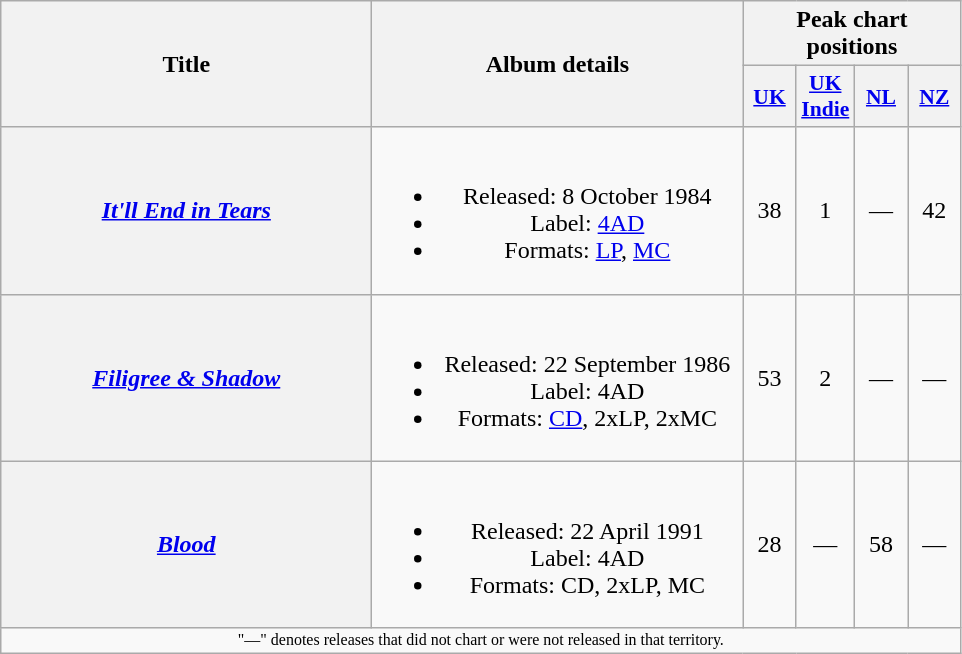<table class="wikitable plainrowheaders" style="text-align:center;">
<tr>
<th rowspan="2" scope="col" style="width:15em;">Title</th>
<th rowspan="2" scope="col" style="width:15em;">Album details</th>
<th colspan="4">Peak chart positions</th>
</tr>
<tr>
<th scope="col" style="width:2em;font-size:90%;"><a href='#'>UK</a><br></th>
<th scope="col" style="width:2em;font-size:90%;"><a href='#'>UK Indie</a><br></th>
<th scope="col" style="width:2em;font-size:90%;"><a href='#'>NL</a><br></th>
<th scope="col" style="width:2em;font-size:90%;"><a href='#'>NZ</a><br></th>
</tr>
<tr>
<th scope="row"><em><a href='#'>It'll End in Tears</a></em></th>
<td><br><ul><li>Released: 8 October 1984</li><li>Label: <a href='#'>4AD</a></li><li>Formats: <a href='#'>LP</a>, <a href='#'>MC</a></li></ul></td>
<td>38</td>
<td>1</td>
<td>—</td>
<td>42</td>
</tr>
<tr>
<th scope="row"><em><a href='#'>Filigree & Shadow</a></em></th>
<td><br><ul><li>Released: 22 September 1986</li><li>Label: 4AD</li><li>Formats: <a href='#'>CD</a>, 2xLP, 2xMC</li></ul></td>
<td>53</td>
<td>2</td>
<td>—</td>
<td>—</td>
</tr>
<tr>
<th scope="row"><em><a href='#'>Blood</a></em></th>
<td><br><ul><li>Released: 22 April 1991</li><li>Label: 4AD</li><li>Formats: CD, 2xLP, MC</li></ul></td>
<td>28</td>
<td>—</td>
<td>58</td>
<td>—</td>
</tr>
<tr>
<td colspan="6" style="font-size:8pt">"—" denotes releases that did not chart or were not released in that territory.</td>
</tr>
</table>
